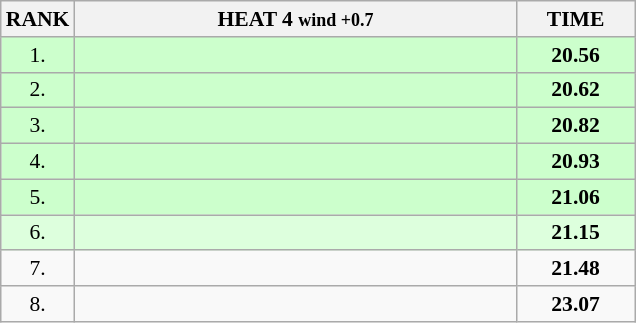<table class="wikitable" style="border-collapse: collapse; font-size: 90%;">
<tr>
<th>RANK</th>
<th style="width: 20em">HEAT 4 <small>wind +0.7</small></th>
<th style="width: 5em">TIME</th>
</tr>
<tr style="background:#ccffcc;">
<td align="center">1.</td>
<td></td>
<td align="center"><strong>20.56</strong></td>
</tr>
<tr style="background:#ccffcc;">
<td align="center">2.</td>
<td></td>
<td align="center"><strong>20.62</strong></td>
</tr>
<tr style="background:#ccffcc;">
<td align="center">3.</td>
<td></td>
<td align="center"><strong>20.82</strong></td>
</tr>
<tr style="background:#ccffcc;">
<td align="center">4.</td>
<td></td>
<td align="center"><strong>20.93</strong></td>
</tr>
<tr style="background:#ccffcc;">
<td align="center">5.</td>
<td></td>
<td align="center"><strong>21.06</strong></td>
</tr>
<tr style="background:#ddffdd;">
<td align="center">6.</td>
<td></td>
<td align="center"><strong>21.15</strong></td>
</tr>
<tr>
<td align="center">7.</td>
<td></td>
<td align="center"><strong>21.48</strong></td>
</tr>
<tr>
<td align="center">8.</td>
<td></td>
<td align="center"><strong>23.07</strong></td>
</tr>
</table>
